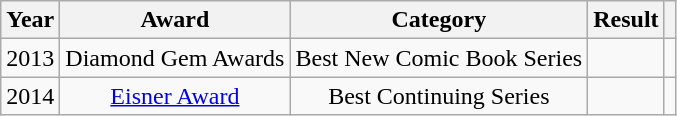<table class="wikitable" style="text-align:center;">
<tr>
<th>Year</th>
<th>Award</th>
<th>Category</th>
<th>Result</th>
<th></th>
</tr>
<tr>
<td>2013</td>
<td>Diamond Gem Awards</td>
<td>Best New Comic Book Series</td>
<td></td>
<td></td>
</tr>
<tr>
<td>2014</td>
<td><a href='#'>Eisner Award</a></td>
<td>Best Continuing Series</td>
<td></td>
<td></td>
</tr>
</table>
